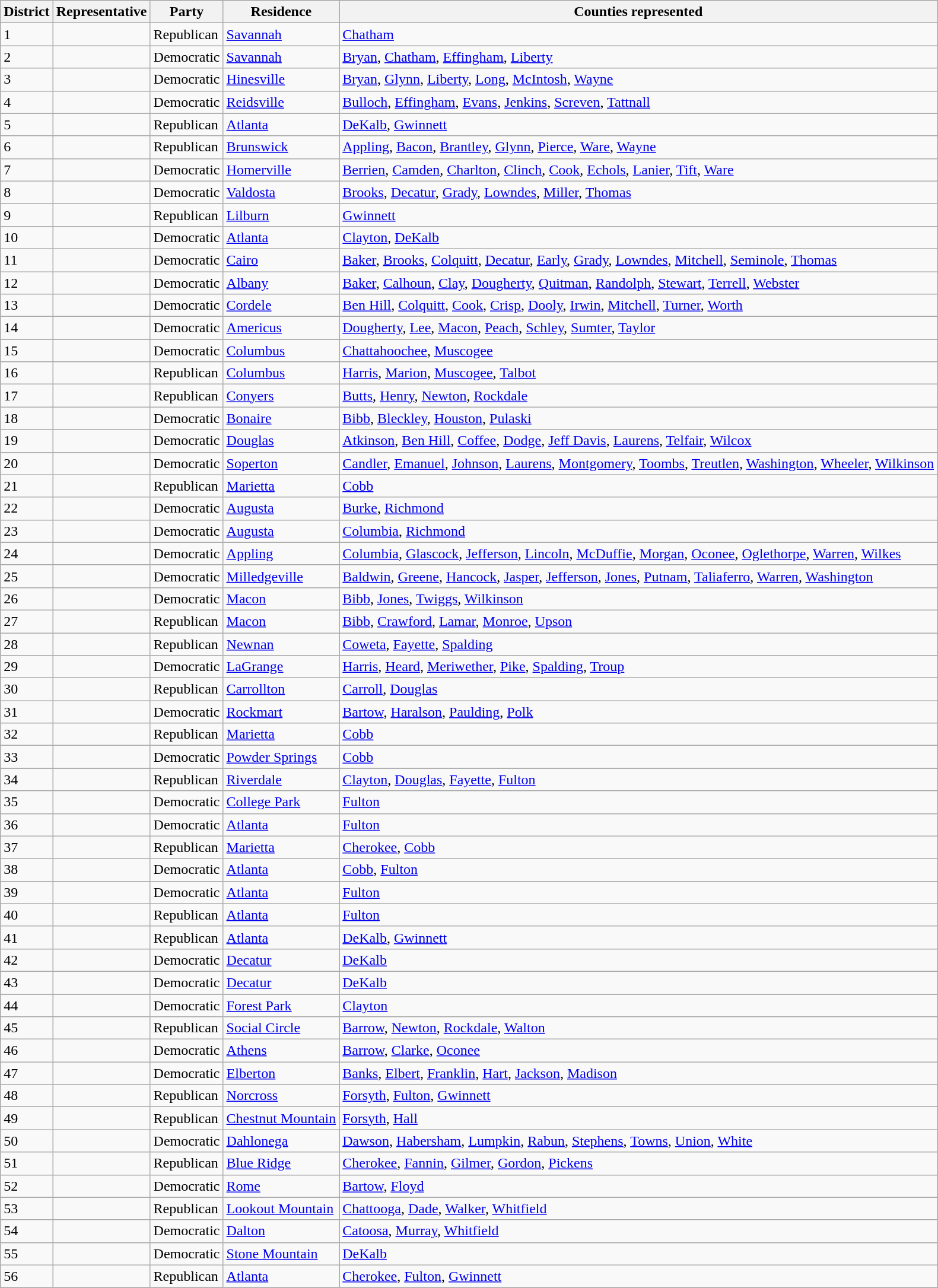<table class= "sortable wikitable">
<tr>
<th>District</th>
<th>Representative</th>
<th>Party</th>
<th>Residence</th>
<th>Counties represented</th>
</tr>
<tr>
<td>1</td>
<td></td>
<td>Republican</td>
<td><a href='#'>Savannah</a></td>
<td><a href='#'>Chatham</a></td>
</tr>
<tr>
<td>2</td>
<td></td>
<td>Democratic</td>
<td><a href='#'>Savannah</a></td>
<td><a href='#'>Bryan</a>, <a href='#'>Chatham</a>, <a href='#'>Effingham</a>, <a href='#'>Liberty</a></td>
</tr>
<tr>
<td>3</td>
<td></td>
<td>Democratic</td>
<td><a href='#'>Hinesville</a></td>
<td><a href='#'>Bryan</a>, <a href='#'>Glynn</a>, <a href='#'>Liberty</a>, <a href='#'>Long</a>, <a href='#'>McIntosh</a>, <a href='#'>Wayne</a></td>
</tr>
<tr>
<td>4</td>
<td></td>
<td>Democratic</td>
<td><a href='#'>Reidsville</a></td>
<td><a href='#'>Bulloch</a>, <a href='#'>Effingham</a>, <a href='#'>Evans</a>, <a href='#'>Jenkins</a>, <a href='#'>Screven</a>, <a href='#'>Tattnall</a></td>
</tr>
<tr>
<td>5</td>
<td></td>
<td>Republican</td>
<td><a href='#'>Atlanta</a></td>
<td><a href='#'>DeKalb</a>, <a href='#'>Gwinnett</a></td>
</tr>
<tr>
<td>6</td>
<td></td>
<td>Republican</td>
<td><a href='#'>Brunswick</a></td>
<td><a href='#'>Appling</a>, <a href='#'>Bacon</a>, <a href='#'>Brantley</a>, <a href='#'>Glynn</a>, <a href='#'>Pierce</a>, <a href='#'>Ware</a>, <a href='#'>Wayne</a></td>
</tr>
<tr>
<td>7</td>
<td></td>
<td>Democratic</td>
<td><a href='#'>Homerville</a></td>
<td><a href='#'>Berrien</a>, <a href='#'>Camden</a>, <a href='#'>Charlton</a>, <a href='#'>Clinch</a>, <a href='#'>Cook</a>, <a href='#'>Echols</a>, <a href='#'>Lanier</a>, <a href='#'>Tift</a>, <a href='#'>Ware</a></td>
</tr>
<tr>
<td>8</td>
<td></td>
<td>Democratic</td>
<td><a href='#'>Valdosta</a></td>
<td><a href='#'>Brooks</a>, <a href='#'>Decatur</a>, <a href='#'>Grady</a>, <a href='#'>Lowndes</a>, <a href='#'>Miller</a>, <a href='#'>Thomas</a></td>
</tr>
<tr>
<td>9</td>
<td></td>
<td>Republican</td>
<td><a href='#'>Lilburn</a></td>
<td><a href='#'>Gwinnett</a></td>
</tr>
<tr>
<td>10</td>
<td></td>
<td>Democratic</td>
<td><a href='#'>Atlanta</a></td>
<td><a href='#'>Clayton</a>, <a href='#'>DeKalb</a></td>
</tr>
<tr>
<td>11</td>
<td></td>
<td>Democratic</td>
<td><a href='#'>Cairo</a></td>
<td><a href='#'>Baker</a>, <a href='#'>Brooks</a>, <a href='#'>Colquitt</a>, <a href='#'>Decatur</a>, <a href='#'>Early</a>, <a href='#'>Grady</a>, <a href='#'>Lowndes</a>, <a href='#'>Mitchell</a>, <a href='#'>Seminole</a>, <a href='#'>Thomas</a></td>
</tr>
<tr>
<td>12</td>
<td></td>
<td>Democratic</td>
<td><a href='#'>Albany</a></td>
<td><a href='#'>Baker</a>, <a href='#'>Calhoun</a>, <a href='#'>Clay</a>, <a href='#'>Dougherty</a>, <a href='#'>Quitman</a>, <a href='#'>Randolph</a>, <a href='#'>Stewart</a>, <a href='#'>Terrell</a>, <a href='#'>Webster</a></td>
</tr>
<tr>
<td>13</td>
<td></td>
<td>Democratic</td>
<td><a href='#'>Cordele</a></td>
<td><a href='#'>Ben Hill</a>, <a href='#'>Colquitt</a>, <a href='#'>Cook</a>, <a href='#'>Crisp</a>, <a href='#'>Dooly</a>, <a href='#'>Irwin</a>, <a href='#'>Mitchell</a>, <a href='#'>Turner</a>, <a href='#'>Worth</a></td>
</tr>
<tr>
<td>14</td>
<td></td>
<td>Democratic</td>
<td><a href='#'>Americus</a></td>
<td><a href='#'>Dougherty</a>, <a href='#'>Lee</a>, <a href='#'>Macon</a>, <a href='#'>Peach</a>, <a href='#'>Schley</a>, <a href='#'>Sumter</a>, <a href='#'>Taylor</a></td>
</tr>
<tr>
<td>15</td>
<td></td>
<td>Democratic</td>
<td><a href='#'>Columbus</a></td>
<td><a href='#'>Chattahoochee</a>, <a href='#'>Muscogee</a></td>
</tr>
<tr>
<td>16</td>
<td></td>
<td>Republican</td>
<td><a href='#'>Columbus</a></td>
<td><a href='#'>Harris</a>, <a href='#'>Marion</a>, <a href='#'>Muscogee</a>, <a href='#'>Talbot</a></td>
</tr>
<tr>
<td>17</td>
<td></td>
<td>Republican</td>
<td><a href='#'>Conyers</a></td>
<td><a href='#'>Butts</a>, <a href='#'>Henry</a>, <a href='#'>Newton</a>, <a href='#'>Rockdale</a></td>
</tr>
<tr>
<td>18</td>
<td></td>
<td>Democratic</td>
<td><a href='#'>Bonaire</a></td>
<td><a href='#'>Bibb</a>, <a href='#'>Bleckley</a>, <a href='#'>Houston</a>, <a href='#'>Pulaski</a></td>
</tr>
<tr>
<td>19</td>
<td></td>
<td>Democratic</td>
<td><a href='#'>Douglas</a></td>
<td><a href='#'>Atkinson</a>, <a href='#'>Ben Hill</a>, <a href='#'>Coffee</a>, <a href='#'>Dodge</a>, <a href='#'>Jeff Davis</a>, <a href='#'>Laurens</a>, <a href='#'>Telfair</a>, <a href='#'>Wilcox</a></td>
</tr>
<tr>
<td>20</td>
<td></td>
<td>Democratic</td>
<td><a href='#'>Soperton</a></td>
<td><a href='#'>Candler</a>, <a href='#'>Emanuel</a>, <a href='#'>Johnson</a>, <a href='#'>Laurens</a>, <a href='#'>Montgomery</a>, <a href='#'>Toombs</a>, <a href='#'>Treutlen</a>, <a href='#'>Washington</a>, <a href='#'>Wheeler</a>, <a href='#'>Wilkinson</a></td>
</tr>
<tr>
<td>21</td>
<td></td>
<td>Republican</td>
<td><a href='#'>Marietta</a></td>
<td><a href='#'>Cobb</a></td>
</tr>
<tr>
<td>22</td>
<td></td>
<td>Democratic</td>
<td><a href='#'>Augusta</a></td>
<td><a href='#'>Burke</a>, <a href='#'>Richmond</a></td>
</tr>
<tr>
<td>23</td>
<td></td>
<td>Democratic</td>
<td><a href='#'>Augusta</a></td>
<td><a href='#'>Columbia</a>, <a href='#'>Richmond</a></td>
</tr>
<tr>
<td>24</td>
<td></td>
<td>Democratic</td>
<td><a href='#'>Appling</a></td>
<td><a href='#'>Columbia</a>, <a href='#'>Glascock</a>, <a href='#'>Jefferson</a>, <a href='#'>Lincoln</a>, <a href='#'>McDuffie</a>, <a href='#'>Morgan</a>, <a href='#'>Oconee</a>, <a href='#'>Oglethorpe</a>, <a href='#'>Warren</a>, <a href='#'>Wilkes</a></td>
</tr>
<tr>
<td>25</td>
<td></td>
<td>Democratic</td>
<td><a href='#'>Milledgeville</a></td>
<td><a href='#'>Baldwin</a>, <a href='#'>Greene</a>, <a href='#'>Hancock</a>, <a href='#'>Jasper</a>, <a href='#'>Jefferson</a>, <a href='#'>Jones</a>, <a href='#'>Putnam</a>, <a href='#'>Taliaferro</a>, <a href='#'>Warren</a>, <a href='#'>Washington</a></td>
</tr>
<tr>
<td>26</td>
<td></td>
<td>Democratic</td>
<td><a href='#'>Macon</a></td>
<td><a href='#'>Bibb</a>, <a href='#'>Jones</a>, <a href='#'>Twiggs</a>, <a href='#'>Wilkinson</a></td>
</tr>
<tr>
<td>27</td>
<td></td>
<td>Republican</td>
<td><a href='#'>Macon</a></td>
<td><a href='#'>Bibb</a>, <a href='#'>Crawford</a>, <a href='#'>Lamar</a>, <a href='#'>Monroe</a>, <a href='#'>Upson</a></td>
</tr>
<tr>
<td>28</td>
<td></td>
<td>Republican</td>
<td><a href='#'>Newnan</a></td>
<td><a href='#'>Coweta</a>, <a href='#'>Fayette</a>, <a href='#'>Spalding</a></td>
</tr>
<tr>
<td>29</td>
<td></td>
<td>Democratic</td>
<td><a href='#'>LaGrange</a></td>
<td><a href='#'>Harris</a>, <a href='#'>Heard</a>, <a href='#'>Meriwether</a>, <a href='#'>Pike</a>, <a href='#'>Spalding</a>, <a href='#'>Troup</a></td>
</tr>
<tr>
<td>30</td>
<td></td>
<td>Republican</td>
<td><a href='#'>Carrollton</a></td>
<td><a href='#'>Carroll</a>, <a href='#'>Douglas</a></td>
</tr>
<tr>
<td>31</td>
<td></td>
<td>Democratic</td>
<td><a href='#'>Rockmart</a></td>
<td><a href='#'>Bartow</a>, <a href='#'>Haralson</a>, <a href='#'>Paulding</a>, <a href='#'>Polk</a></td>
</tr>
<tr>
<td>32</td>
<td></td>
<td>Republican</td>
<td><a href='#'>Marietta</a></td>
<td><a href='#'>Cobb</a></td>
</tr>
<tr>
<td>33</td>
<td></td>
<td>Democratic</td>
<td><a href='#'>Powder Springs</a></td>
<td><a href='#'>Cobb</a></td>
</tr>
<tr>
<td>34</td>
<td></td>
<td>Republican</td>
<td><a href='#'>Riverdale</a></td>
<td><a href='#'>Clayton</a>, <a href='#'>Douglas</a>, <a href='#'>Fayette</a>, <a href='#'>Fulton</a></td>
</tr>
<tr>
<td>35</td>
<td></td>
<td>Democratic</td>
<td><a href='#'>College Park</a></td>
<td><a href='#'>Fulton</a></td>
</tr>
<tr>
<td>36</td>
<td></td>
<td>Democratic</td>
<td><a href='#'>Atlanta</a></td>
<td><a href='#'>Fulton</a></td>
</tr>
<tr>
<td>37</td>
<td></td>
<td>Republican</td>
<td><a href='#'>Marietta</a></td>
<td><a href='#'>Cherokee</a>, <a href='#'>Cobb</a></td>
</tr>
<tr>
<td>38</td>
<td></td>
<td>Democratic</td>
<td><a href='#'>Atlanta</a></td>
<td><a href='#'>Cobb</a>, <a href='#'>Fulton</a></td>
</tr>
<tr>
<td>39</td>
<td></td>
<td>Democratic</td>
<td><a href='#'>Atlanta</a></td>
<td><a href='#'>Fulton</a></td>
</tr>
<tr>
<td>40</td>
<td></td>
<td>Republican</td>
<td><a href='#'>Atlanta</a></td>
<td><a href='#'>Fulton</a></td>
</tr>
<tr>
<td>41</td>
<td></td>
<td>Republican</td>
<td><a href='#'>Atlanta</a></td>
<td><a href='#'>DeKalb</a>, <a href='#'>Gwinnett</a></td>
</tr>
<tr>
<td>42</td>
<td></td>
<td>Democratic</td>
<td><a href='#'>Decatur</a></td>
<td><a href='#'>DeKalb</a></td>
</tr>
<tr>
<td>43</td>
<td></td>
<td>Democratic</td>
<td><a href='#'>Decatur</a></td>
<td><a href='#'>DeKalb</a></td>
</tr>
<tr>
<td>44</td>
<td></td>
<td>Democratic</td>
<td><a href='#'>Forest Park</a></td>
<td><a href='#'>Clayton</a></td>
</tr>
<tr>
<td>45</td>
<td></td>
<td>Republican</td>
<td><a href='#'>Social Circle</a></td>
<td><a href='#'>Barrow</a>, <a href='#'>Newton</a>, <a href='#'>Rockdale</a>, <a href='#'>Walton</a></td>
</tr>
<tr>
<td>46</td>
<td></td>
<td>Democratic</td>
<td><a href='#'>Athens</a></td>
<td><a href='#'>Barrow</a>, <a href='#'>Clarke</a>, <a href='#'>Oconee</a></td>
</tr>
<tr>
<td>47</td>
<td></td>
<td>Democratic</td>
<td><a href='#'>Elberton</a></td>
<td><a href='#'>Banks</a>, <a href='#'>Elbert</a>, <a href='#'>Franklin</a>, <a href='#'>Hart</a>, <a href='#'>Jackson</a>, <a href='#'>Madison</a></td>
</tr>
<tr>
<td>48</td>
<td></td>
<td>Republican</td>
<td><a href='#'>Norcross</a></td>
<td><a href='#'>Forsyth</a>, <a href='#'>Fulton</a>, <a href='#'>Gwinnett</a></td>
</tr>
<tr>
<td>49</td>
<td></td>
<td>Republican</td>
<td><a href='#'>Chestnut Mountain</a></td>
<td><a href='#'>Forsyth</a>, <a href='#'>Hall</a></td>
</tr>
<tr>
<td>50</td>
<td></td>
<td>Democratic</td>
<td><a href='#'>Dahlonega</a></td>
<td><a href='#'>Dawson</a>, <a href='#'>Habersham</a>, <a href='#'>Lumpkin</a>, <a href='#'>Rabun</a>, <a href='#'>Stephens</a>, <a href='#'>Towns</a>, <a href='#'>Union</a>, <a href='#'>White</a></td>
</tr>
<tr>
<td>51</td>
<td></td>
<td>Republican</td>
<td><a href='#'>Blue Ridge</a></td>
<td><a href='#'>Cherokee</a>, <a href='#'>Fannin</a>, <a href='#'>Gilmer</a>, <a href='#'>Gordon</a>, <a href='#'>Pickens</a></td>
</tr>
<tr>
<td>52</td>
<td></td>
<td>Democratic</td>
<td><a href='#'>Rome</a></td>
<td><a href='#'>Bartow</a>, <a href='#'>Floyd</a></td>
</tr>
<tr>
<td>53</td>
<td></td>
<td>Republican</td>
<td><a href='#'>Lookout Mountain</a></td>
<td><a href='#'>Chattooga</a>, <a href='#'>Dade</a>, <a href='#'>Walker</a>, <a href='#'>Whitfield</a></td>
</tr>
<tr>
<td>54</td>
<td></td>
<td>Democratic</td>
<td><a href='#'>Dalton</a></td>
<td><a href='#'>Catoosa</a>, <a href='#'>Murray</a>, <a href='#'>Whitfield</a></td>
</tr>
<tr>
<td>55</td>
<td></td>
<td>Democratic</td>
<td><a href='#'>Stone Mountain</a></td>
<td><a href='#'>DeKalb</a></td>
</tr>
<tr>
<td>56</td>
<td></td>
<td>Republican</td>
<td><a href='#'>Atlanta</a></td>
<td><a href='#'>Cherokee</a>, <a href='#'>Fulton</a>, <a href='#'>Gwinnett</a></td>
</tr>
<tr>
</tr>
</table>
